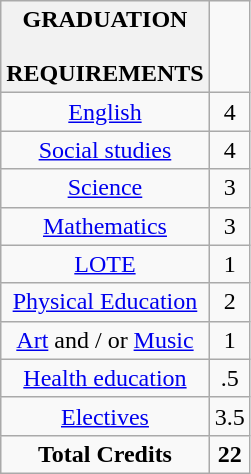<table class="wikitable" style="text-align:center">
<tr>
<th><strong>GRADUATION</strong><br><br><strong>REQUIREMENTS</strong></th>
</tr>
<tr>
<td><a href='#'>English</a></td>
<td>4</td>
</tr>
<tr>
<td><a href='#'>Social studies</a></td>
<td>4</td>
</tr>
<tr>
<td><a href='#'>Science</a></td>
<td>3</td>
</tr>
<tr>
<td><a href='#'>Mathematics</a></td>
<td>3</td>
</tr>
<tr>
<td><a href='#'>LOTE</a></td>
<td>1</td>
</tr>
<tr>
<td><a href='#'>Physical Education</a></td>
<td>2</td>
</tr>
<tr>
<td><a href='#'>Art</a> and / or <a href='#'>Music</a></td>
<td>1</td>
</tr>
<tr>
<td><a href='#'>Health education</a></td>
<td>.5</td>
</tr>
<tr>
<td><a href='#'>Electives</a></td>
<td>3.5</td>
</tr>
<tr>
<td><strong>Total Credits</strong></td>
<td><strong>22</strong></td>
</tr>
</table>
